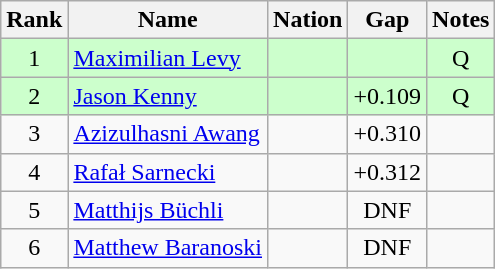<table class="wikitable sortable" style="text-align:center">
<tr>
<th>Rank</th>
<th>Name</th>
<th>Nation</th>
<th>Gap</th>
<th>Notes</th>
</tr>
<tr bgcolor=ccffcc>
<td>1</td>
<td align=left><a href='#'>Maximilian Levy</a></td>
<td align=left></td>
<td></td>
<td>Q</td>
</tr>
<tr bgcolor=ccffcc>
<td>2</td>
<td align=left><a href='#'>Jason Kenny</a></td>
<td align=left></td>
<td>+0.109</td>
<td>Q</td>
</tr>
<tr>
<td>3</td>
<td align=left><a href='#'>Azizulhasni Awang</a></td>
<td align=left></td>
<td>+0.310</td>
<td></td>
</tr>
<tr>
<td>4</td>
<td align=left><a href='#'>Rafał Sarnecki</a></td>
<td align=left></td>
<td>+0.312</td>
<td></td>
</tr>
<tr>
<td>5</td>
<td align=left><a href='#'>Matthijs Büchli</a></td>
<td align=left></td>
<td>DNF</td>
<td></td>
</tr>
<tr>
<td>6</td>
<td align=left><a href='#'>Matthew Baranoski</a></td>
<td align=left></td>
<td>DNF</td>
<td></td>
</tr>
</table>
